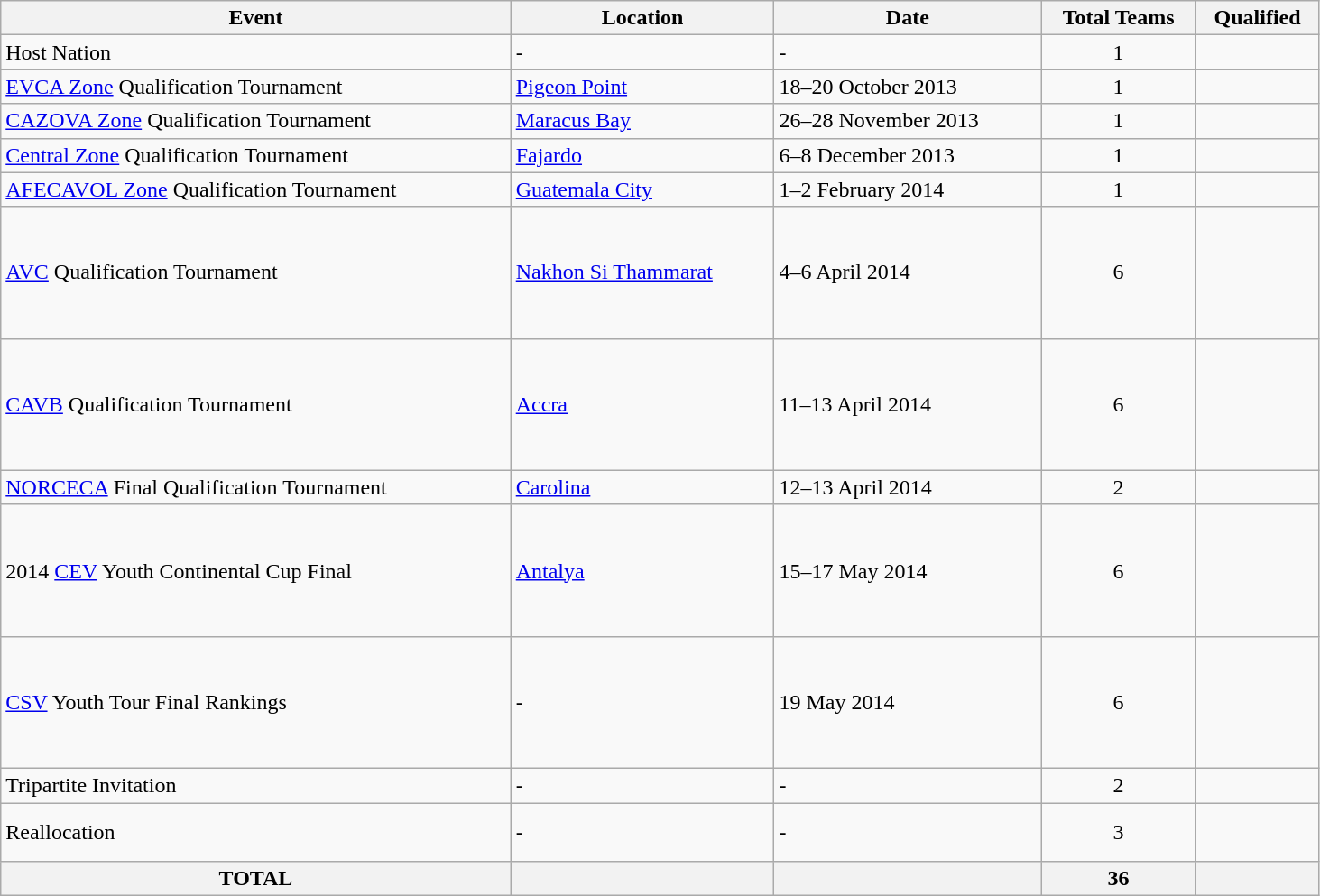<table class="wikitable" width=975>
<tr>
<th>Event</th>
<th>Location</th>
<th>Date</th>
<th>Total Teams</th>
<th>Qualified</th>
</tr>
<tr>
<td>Host Nation</td>
<td>-</td>
<td>-</td>
<td align="center">1</td>
<td></td>
</tr>
<tr>
<td><a href='#'>EVCA Zone</a> Qualification Tournament</td>
<td> <a href='#'>Pigeon Point</a></td>
<td>18–20 October 2013</td>
<td align="center">1</td>
<td></td>
</tr>
<tr>
<td><a href='#'>CAZOVA Zone</a> Qualification Tournament</td>
<td> <a href='#'>Maracus Bay</a></td>
<td>26–28 November 2013</td>
<td align="center">1</td>
<td></td>
</tr>
<tr>
<td><a href='#'>Central Zone</a> Qualification Tournament</td>
<td> <a href='#'>Fajardo</a></td>
<td>6–8 December 2013</td>
<td align="center">1</td>
<td></td>
</tr>
<tr>
<td><a href='#'>AFECAVOL Zone</a> Qualification Tournament</td>
<td> <a href='#'>Guatemala City</a></td>
<td>1–2 February 2014</td>
<td align="center">1</td>
<td></td>
</tr>
<tr>
<td><a href='#'>AVC</a> Qualification Tournament</td>
<td> <a href='#'>Nakhon Si Thammarat</a></td>
<td>4–6 April 2014</td>
<td align="center">6</td>
<td><br><br><br><br><br></td>
</tr>
<tr>
<td><a href='#'>CAVB</a> Qualification Tournament</td>
<td> <a href='#'>Accra</a></td>
<td>11–13 April 2014</td>
<td align="center">6</td>
<td><br><br><br><br><br></td>
</tr>
<tr>
<td><a href='#'>NORCECA</a> Final  Qualification Tournament</td>
<td> <a href='#'>Carolina</a></td>
<td>12–13 April 2014</td>
<td align="center">2</td>
<td><br></td>
</tr>
<tr>
<td>2014 <a href='#'>CEV</a> Youth Continental Cup Final</td>
<td> <a href='#'>Antalya</a></td>
<td>15–17 May 2014</td>
<td align="center">6</td>
<td><br><br><br><br><br></td>
</tr>
<tr>
<td><a href='#'>CSV</a> Youth Tour Final Rankings</td>
<td>-</td>
<td>19 May 2014</td>
<td align="center">6</td>
<td><br><br><br><br><br></td>
</tr>
<tr>
<td>Tripartite Invitation</td>
<td>-</td>
<td>-</td>
<td align="center">2</td>
<td><br></td>
</tr>
<tr>
<td>Reallocation</td>
<td>-</td>
<td>-</td>
<td align="center">3</td>
<td><br><br></td>
</tr>
<tr>
<th>TOTAL</th>
<th></th>
<th></th>
<th>36</th>
<th></th>
</tr>
</table>
